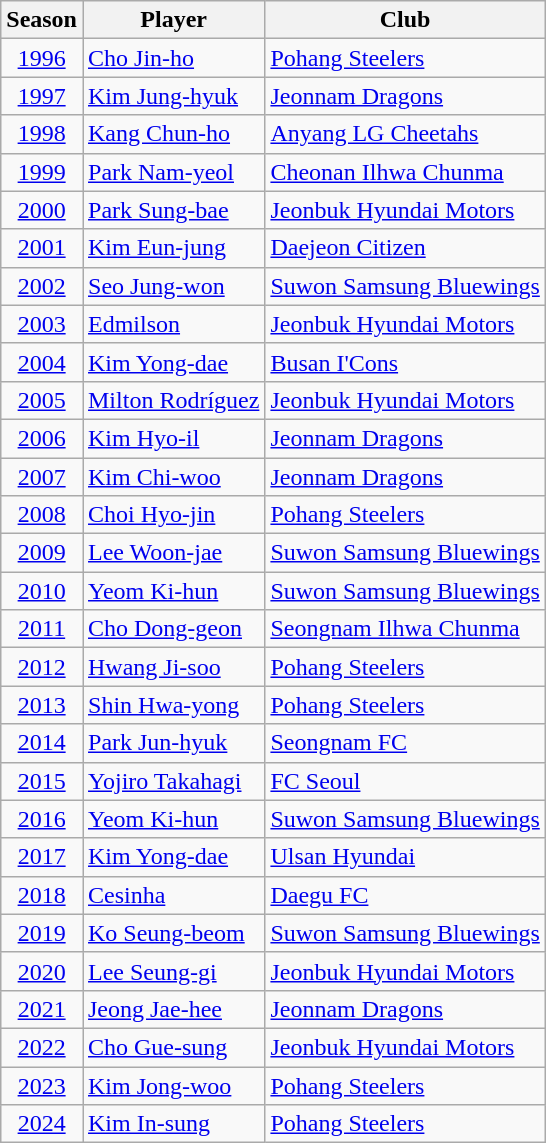<table class="wikitable">
<tr>
<th>Season</th>
<th>Player</th>
<th>Club</th>
</tr>
<tr>
<td align="center"><a href='#'>1996</a></td>
<td> <a href='#'>Cho Jin-ho</a></td>
<td><a href='#'>Pohang Steelers</a></td>
</tr>
<tr>
<td align="center"><a href='#'>1997</a></td>
<td> <a href='#'>Kim Jung-hyuk</a></td>
<td><a href='#'>Jeonnam Dragons</a></td>
</tr>
<tr>
<td align="center"><a href='#'>1998</a></td>
<td> <a href='#'>Kang Chun-ho</a></td>
<td><a href='#'>Anyang LG Cheetahs</a></td>
</tr>
<tr>
<td align="center"><a href='#'>1999</a></td>
<td> <a href='#'>Park Nam-yeol</a></td>
<td><a href='#'>Cheonan Ilhwa Chunma</a></td>
</tr>
<tr>
<td align="center"><a href='#'>2000</a></td>
<td> <a href='#'>Park Sung-bae</a></td>
<td><a href='#'>Jeonbuk Hyundai Motors</a></td>
</tr>
<tr>
<td align="center"><a href='#'>2001</a></td>
<td> <a href='#'>Kim Eun-jung</a></td>
<td><a href='#'>Daejeon Citizen</a></td>
</tr>
<tr>
<td align="center"><a href='#'>2002</a></td>
<td> <a href='#'>Seo Jung-won</a></td>
<td><a href='#'>Suwon Samsung Bluewings</a></td>
</tr>
<tr>
<td align="center"><a href='#'>2003</a></td>
<td> <a href='#'>Edmilson</a></td>
<td><a href='#'>Jeonbuk Hyundai Motors</a></td>
</tr>
<tr>
<td align="center"><a href='#'>2004</a></td>
<td> <a href='#'>Kim Yong-dae</a></td>
<td><a href='#'>Busan I'Cons</a></td>
</tr>
<tr>
<td align="center"><a href='#'>2005</a></td>
<td> <a href='#'>Milton Rodríguez</a></td>
<td><a href='#'>Jeonbuk Hyundai Motors</a></td>
</tr>
<tr>
<td align="center"><a href='#'>2006</a></td>
<td> <a href='#'>Kim Hyo-il</a></td>
<td><a href='#'>Jeonnam Dragons</a></td>
</tr>
<tr>
<td align="center"><a href='#'>2007</a></td>
<td> <a href='#'>Kim Chi-woo</a></td>
<td><a href='#'>Jeonnam Dragons</a></td>
</tr>
<tr>
<td align="center"><a href='#'>2008</a></td>
<td> <a href='#'>Choi Hyo-jin</a></td>
<td><a href='#'>Pohang Steelers</a></td>
</tr>
<tr>
<td align="center"><a href='#'>2009</a></td>
<td> <a href='#'>Lee Woon-jae</a></td>
<td><a href='#'>Suwon Samsung Bluewings</a></td>
</tr>
<tr>
<td align="center"><a href='#'>2010</a></td>
<td> <a href='#'>Yeom Ki-hun</a></td>
<td><a href='#'>Suwon Samsung Bluewings</a></td>
</tr>
<tr>
<td align="center"><a href='#'>2011</a></td>
<td> <a href='#'>Cho Dong-geon</a></td>
<td><a href='#'>Seongnam Ilhwa Chunma</a></td>
</tr>
<tr>
<td align="center"><a href='#'>2012</a></td>
<td> <a href='#'>Hwang Ji-soo</a></td>
<td><a href='#'>Pohang Steelers</a></td>
</tr>
<tr>
<td align="center"><a href='#'>2013</a></td>
<td> <a href='#'>Shin Hwa-yong</a></td>
<td><a href='#'>Pohang Steelers</a></td>
</tr>
<tr>
<td align="center"><a href='#'>2014</a></td>
<td> <a href='#'>Park Jun-hyuk</a></td>
<td><a href='#'>Seongnam FC</a></td>
</tr>
<tr>
<td align="center"><a href='#'>2015</a></td>
<td> <a href='#'>Yojiro Takahagi</a></td>
<td><a href='#'>FC Seoul</a></td>
</tr>
<tr>
<td align="center"><a href='#'>2016</a></td>
<td> <a href='#'>Yeom Ki-hun</a></td>
<td><a href='#'>Suwon Samsung Bluewings</a></td>
</tr>
<tr>
<td align="center"><a href='#'>2017</a></td>
<td> <a href='#'>Kim Yong-dae</a></td>
<td><a href='#'>Ulsan Hyundai</a></td>
</tr>
<tr>
<td align="center"><a href='#'>2018</a></td>
<td> <a href='#'>Cesinha</a></td>
<td><a href='#'>Daegu FC</a></td>
</tr>
<tr>
<td align="center"><a href='#'>2019</a></td>
<td> <a href='#'>Ko Seung-beom</a></td>
<td><a href='#'>Suwon Samsung Bluewings</a></td>
</tr>
<tr>
<td align="center"><a href='#'>2020</a></td>
<td> <a href='#'>Lee Seung-gi</a></td>
<td><a href='#'>Jeonbuk Hyundai Motors</a></td>
</tr>
<tr>
<td align="center"><a href='#'>2021</a></td>
<td> <a href='#'>Jeong Jae-hee</a></td>
<td><a href='#'>Jeonnam Dragons</a></td>
</tr>
<tr>
<td align="center"><a href='#'>2022</a></td>
<td> <a href='#'>Cho Gue-sung</a></td>
<td><a href='#'>Jeonbuk Hyundai Motors</a></td>
</tr>
<tr>
<td align="center"><a href='#'>2023</a></td>
<td> <a href='#'>Kim Jong-woo</a></td>
<td><a href='#'>Pohang Steelers</a></td>
</tr>
<tr>
<td align="center"><a href='#'>2024</a></td>
<td> <a href='#'>Kim In-sung</a></td>
<td><a href='#'>Pohang Steelers</a></td>
</tr>
</table>
